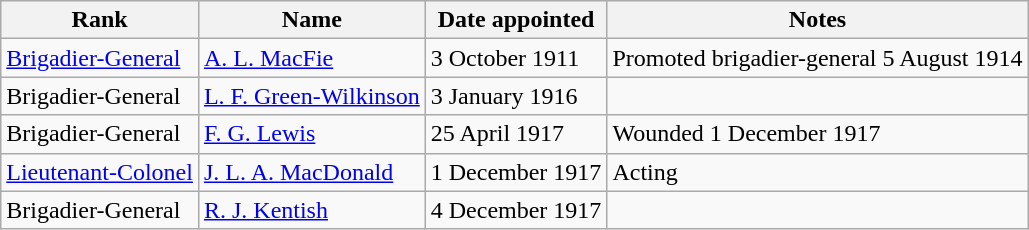<table class="wikitable"width=>
<tr>
<th style=>Rank</th>
<th style=>Name</th>
<th style=>Date appointed</th>
<th style=>Notes</th>
</tr>
<tr>
<td><a href='#'>Brigadier-General</a></td>
<td><a href='#'>A. L. MacFie</a></td>
<td>3 October 1911</td>
<td>Promoted brigadier-general 5 August 1914</td>
</tr>
<tr>
<td>Brigadier-General</td>
<td><a href='#'>L. F. Green-Wilkinson</a></td>
<td>3 January 1916</td>
<td></td>
</tr>
<tr>
<td>Brigadier-General</td>
<td><a href='#'>F. G. Lewis</a></td>
<td>25 April 1917</td>
<td>Wounded 1 December 1917</td>
</tr>
<tr>
<td><a href='#'>Lieutenant-Colonel</a></td>
<td><a href='#'>J. L. A. MacDonald</a></td>
<td>1 December 1917</td>
<td>Acting</td>
</tr>
<tr>
<td>Brigadier-General</td>
<td><a href='#'>R. J. Kentish</a></td>
<td>4 December 1917</td>
<td></td>
</tr>
</table>
